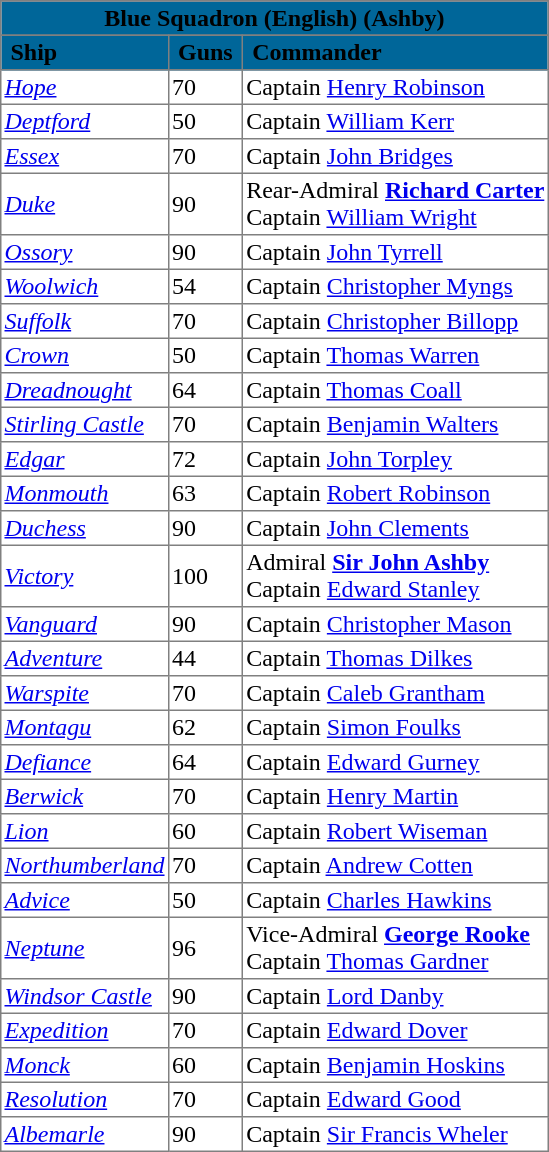<table class="toccolours" align="left" border="1" cellspacing="1" cellpadding="2" style="border-collapse: collapse;">
<tr>
</tr>
<tr ---- style="background-color:#006699">
<th colspan=7>Blue Squadron (English) (Ashby)</th>
</tr>
<tr>
</tr>
<tr ---- bgcolor=#006699>
<td><strong><span> Ship </span></strong></td>
<td><strong><span> Guns </span></strong></td>
<td><strong><span> Commander </span></strong></td>
</tr>
<tr>
<td><em><a href='#'>Hope</a></em></td>
<td>70</td>
<td>Captain <a href='#'>Henry Robinson</a></td>
</tr>
<tr>
<td><em><a href='#'>Deptford</a></em></td>
<td>50</td>
<td>Captain <a href='#'>William Kerr</a></td>
</tr>
<tr>
<td><em><a href='#'>Essex</a></em></td>
<td>70</td>
<td>Captain <a href='#'>John Bridges</a></td>
</tr>
<tr>
<td><em><a href='#'>Duke</a></em></td>
<td>90</td>
<td>Rear-Admiral <strong><a href='#'>Richard Carter</a></strong><br>Captain <a href='#'>William Wright</a></td>
</tr>
<tr>
<td><em><a href='#'>Ossory</a></em></td>
<td>90</td>
<td>Captain <a href='#'>John Tyrrell</a></td>
</tr>
<tr>
<td><em><a href='#'>Woolwich</a></em></td>
<td>54</td>
<td>Captain <a href='#'>Christopher Myngs</a></td>
</tr>
<tr>
<td><em><a href='#'>Suffolk</a></em></td>
<td>70</td>
<td>Captain <a href='#'>Christopher Billopp</a></td>
</tr>
<tr>
<td><em><a href='#'>Crown</a></em></td>
<td>50</td>
<td>Captain <a href='#'>Thomas Warren</a></td>
</tr>
<tr>
<td><em><a href='#'>Dreadnought</a></em></td>
<td>64</td>
<td>Captain <a href='#'>Thomas Coall</a></td>
</tr>
<tr>
<td><em><a href='#'>Stirling Castle</a></em></td>
<td>70</td>
<td>Captain <a href='#'>Benjamin Walters</a></td>
</tr>
<tr>
<td><em><a href='#'>Edgar</a></em></td>
<td>72</td>
<td>Captain <a href='#'>John Torpley</a></td>
</tr>
<tr>
<td><em><a href='#'>Monmouth</a></em></td>
<td>63</td>
<td>Captain <a href='#'>Robert Robinson</a></td>
</tr>
<tr>
<td><em><a href='#'>Duchess</a></em></td>
<td>90</td>
<td>Captain <a href='#'>John Clements</a></td>
</tr>
<tr>
<td><em><a href='#'>Victory</a></em></td>
<td>100</td>
<td>Admiral <strong><a href='#'>Sir John Ashby</a></strong><br>Captain <a href='#'>Edward Stanley</a></td>
</tr>
<tr>
<td><em><a href='#'>Vanguard</a></em></td>
<td>90</td>
<td>Captain <a href='#'>Christopher Mason</a></td>
</tr>
<tr>
<td><em><a href='#'>Adventure</a></em></td>
<td>44</td>
<td>Captain <a href='#'>Thomas Dilkes</a></td>
</tr>
<tr>
<td><em><a href='#'>Warspite</a></em></td>
<td>70</td>
<td>Captain <a href='#'>Caleb Grantham</a></td>
</tr>
<tr>
<td><em><a href='#'>Montagu</a></em></td>
<td>62</td>
<td>Captain <a href='#'>Simon Foulks</a></td>
</tr>
<tr>
<td><em><a href='#'>Defiance</a></em></td>
<td>64</td>
<td>Captain <a href='#'>Edward Gurney</a></td>
</tr>
<tr>
<td><em><a href='#'>Berwick</a></em></td>
<td>70</td>
<td>Captain <a href='#'>Henry Martin</a></td>
</tr>
<tr>
<td><em><a href='#'>Lion</a></em></td>
<td>60</td>
<td>Captain <a href='#'>Robert Wiseman</a></td>
</tr>
<tr>
<td><em><a href='#'>Northumberland</a></em></td>
<td>70</td>
<td>Captain <a href='#'>Andrew Cotten</a></td>
</tr>
<tr>
<td><em><a href='#'>Advice</a></em></td>
<td>50</td>
<td>Captain <a href='#'>Charles Hawkins</a></td>
</tr>
<tr>
<td><em><a href='#'>Neptune</a></em></td>
<td>96</td>
<td>Vice-Admiral <strong><a href='#'>George Rooke</a></strong><br>Captain <a href='#'>Thomas Gardner</a></td>
</tr>
<tr>
<td><em><a href='#'>Windsor Castle</a></em></td>
<td>90</td>
<td>Captain <a href='#'>Lord Danby</a></td>
</tr>
<tr>
<td><em><a href='#'>Expedition</a></em></td>
<td>70</td>
<td>Captain <a href='#'>Edward Dover</a></td>
</tr>
<tr>
<td><em><a href='#'>Monck</a></em></td>
<td>60</td>
<td>Captain <a href='#'>Benjamin Hoskins</a></td>
</tr>
<tr>
<td><em><a href='#'>Resolution</a></em></td>
<td>70</td>
<td>Captain <a href='#'>Edward Good</a></td>
</tr>
<tr>
<td><em><a href='#'>Albemarle</a></em></td>
<td>90</td>
<td>Captain <a href='#'>Sir Francis Wheler</a></td>
</tr>
</table>
